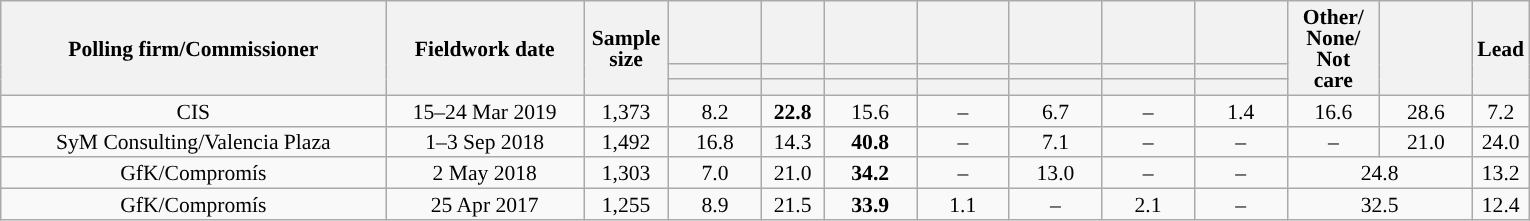<table class="wikitable collapsible collapsed" style="text-align:center; font-size:90%; line-height:14px;">
<tr style="height:42px;">
<th style="width:250px;" rowspan="3">Polling firm/Commissioner</th>
<th style="width:125px;" rowspan="3">Fieldwork date</th>
<th style="width:50px;" rowspan="3">Sample size</th>
<th style="width:55px;"></th>
<th style="width:35px;"></th>
<th style="width:55px;"></th>
<th style="width:55px;"></th>
<th style="width:55px;"></th>
<th style="width:55px;"></th>
<th style="width:55px;"></th>
<th style="width:55px;" rowspan="3">Other/<br>None/<br>Not<br>care</th>
<th style="width:55px;" rowspan="3"></th>
<th style="width:30px;" rowspan="3">Lead</th>
</tr>
<tr>
<th style="color:inherit;background:"></th>
<th style="color:inherit;background:"></th>
<th style="color:inherit;background:"></th>
<th style="color:inherit;background:"></th>
<th style="color:inherit;background:"></th>
<th style="color:inherit;background:"></th>
<th style="color:inherit;background:"></th>
</tr>
<tr>
<th></th>
<th></th>
<th></th>
<th></th>
<th></th>
<th></th>
<th></th>
</tr>
<tr>
<td>CIS</td>
<td>15–24 Mar 2019</td>
<td>1,373</td>
<td>8.2</td>
<td><strong>22.8</strong></td>
<td>15.6</td>
<td>–</td>
<td>6.7</td>
<td>–</td>
<td>1.4</td>
<td>16.6</td>
<td>28.6</td>
<td style="background:">7.2</td>
</tr>
<tr>
<td>SyM Consulting/Valencia Plaza</td>
<td>1–3 Sep 2018</td>
<td>1,492</td>
<td>16.8</td>
<td>14.3</td>
<td><strong>40.8</strong></td>
<td>–</td>
<td>7.1</td>
<td>–</td>
<td>–</td>
<td>–</td>
<td>21.0</td>
<td style="background:">24.0</td>
</tr>
<tr>
<td>GfK/Compromís</td>
<td>2 May 2018</td>
<td>1,303</td>
<td>7.0</td>
<td>21.0</td>
<td><strong>34.2</strong></td>
<td>–</td>
<td>13.0</td>
<td>–</td>
<td>–</td>
<td colspan="2">24.8</td>
<td style="background:">13.2</td>
</tr>
<tr>
<td>GfK/Compromís</td>
<td>25 Apr 2017</td>
<td>1,255</td>
<td>8.9</td>
<td>21.5</td>
<td><strong>33.9</strong></td>
<td>1.1</td>
<td>–</td>
<td>2.1</td>
<td>–</td>
<td colspan="2">32.5</td>
<td style="background:">12.4</td>
</tr>
</table>
